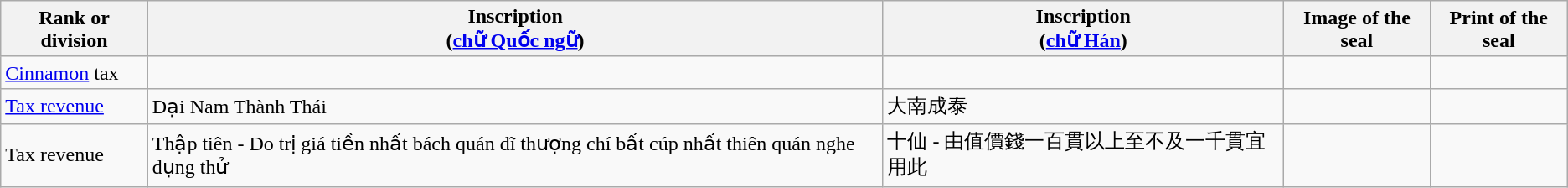<table class="wikitable">
<tr>
<th>Rank or division</th>
<th>Inscription<br>(<a href='#'>chữ Quốc ngữ</a>)</th>
<th>Inscription<br>(<a href='#'>chữ Hán</a>)</th>
<th>Image of the seal</th>
<th>Print of the seal</th>
</tr>
<tr>
<td><a href='#'>Cinnamon</a> tax</td>
<td></td>
<td></td>
<td></td>
<td></td>
</tr>
<tr>
<td><a href='#'>Tax revenue</a></td>
<td>Đại Nam Thành Thái</td>
<td>大南成泰</td>
<td></td>
<td></td>
</tr>
<tr>
<td>Tax revenue</td>
<td>Thập tiên - Do trị giá tiền nhất bách quán dĩ thượng chí bất cúp nhất thiên quán nghe dụng thử</td>
<td>十仙 - 由值價錢一百貫以上至不及一千貫宜用此</td>
<td></td>
<td></td>
</tr>
</table>
